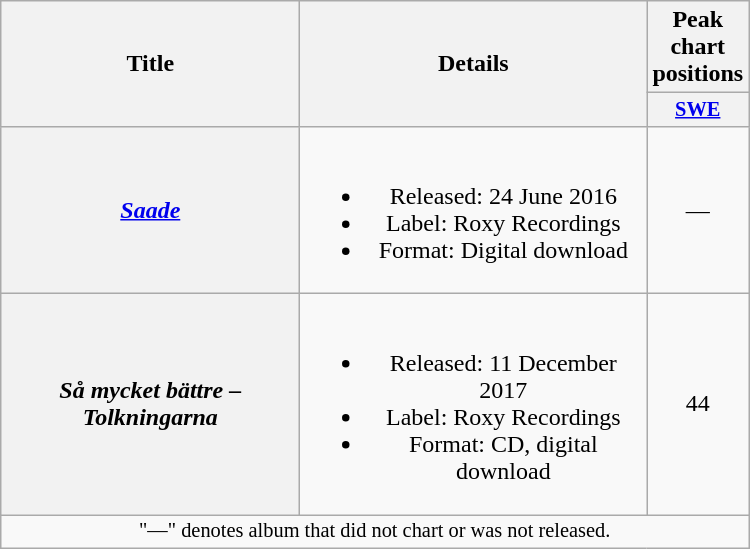<table class="wikitable plainrowheaders" style="text-align:center;">
<tr>
<th scope="col" rowspan="2" style="width:12em;">Title</th>
<th scope="col" rowspan="2" style="width:14em;">Details</th>
<th scope="col" colspan="1">Peak chart positions</th>
</tr>
<tr>
<th scope="col" style="width:3em;font-size:85%;"><a href='#'>SWE</a><br></th>
</tr>
<tr>
<th scope="row"><em><a href='#'>Saade</a></em></th>
<td><br><ul><li>Released: 24 June 2016</li><li>Label: Roxy Recordings</li><li>Format: Digital download</li></ul></td>
<td>—</td>
</tr>
<tr>
<th scope="row"><em>Så mycket bättre – Tolkningarna</em></th>
<td><br><ul><li>Released: 11 December 2017</li><li>Label: Roxy Recordings</li><li>Format: CD, digital download</li></ul></td>
<td>44</td>
</tr>
<tr>
<td colspan="16" style="text-align:center; font-size:85%;">"—" denotes album that did not chart or was not released.</td>
</tr>
</table>
